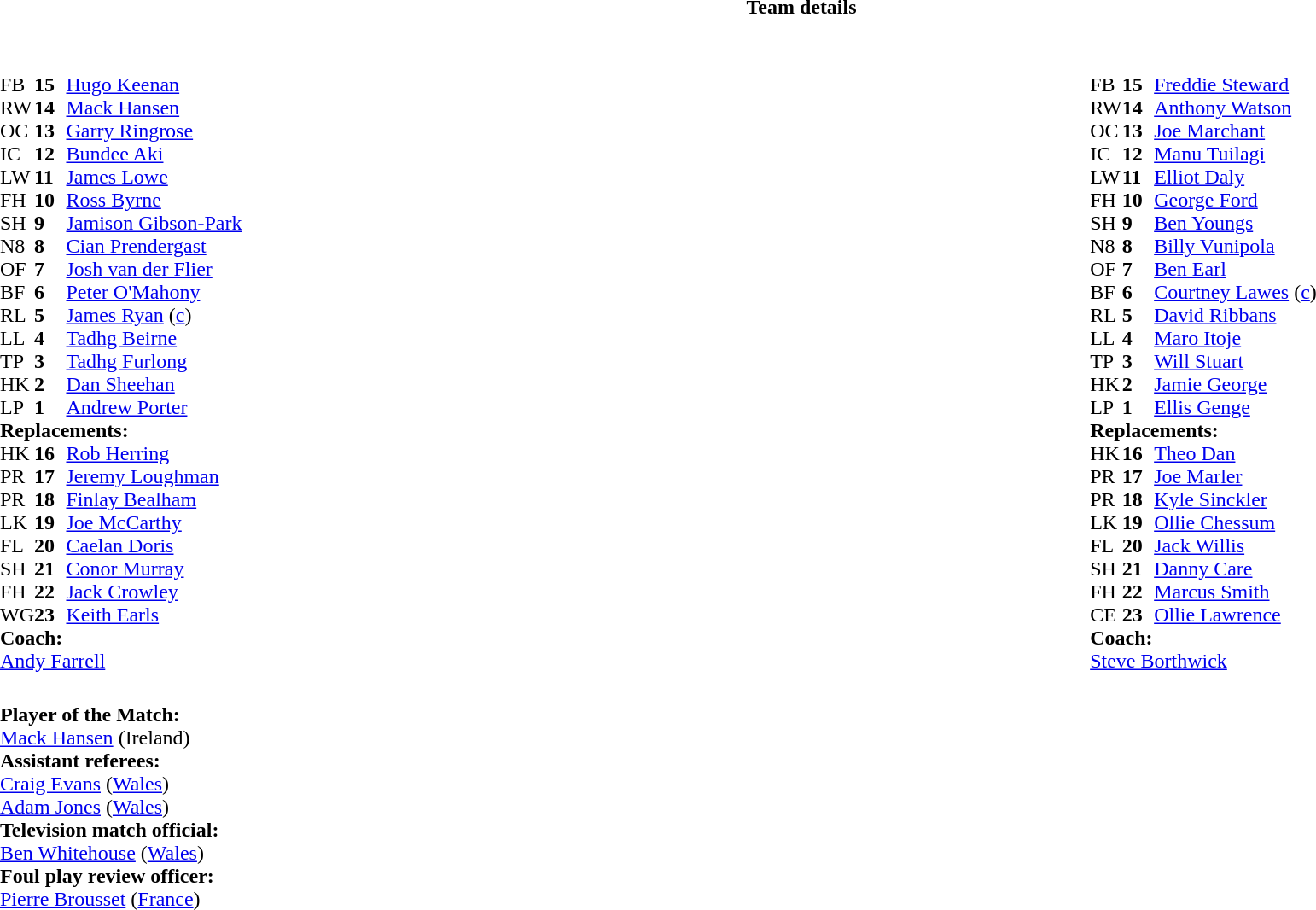<table border="0" style="width:100%;" class="collapsible collapsed">
<tr>
<th>Team details</th>
</tr>
<tr>
<td><br><table style="width:100%">
<tr>
<td style="vertical-align:top;width:50%"><br><table cellspacing="0" cellpadding="0">
<tr>
<th width="25"></th>
<th width="25"></th>
</tr>
<tr>
<td>FB</td>
<td><strong>15</strong></td>
<td><a href='#'>Hugo Keenan</a></td>
</tr>
<tr>
<td>RW</td>
<td><strong>14</strong></td>
<td><a href='#'>Mack Hansen</a></td>
</tr>
<tr>
<td>OC</td>
<td><strong>13</strong></td>
<td><a href='#'>Garry Ringrose</a></td>
</tr>
<tr>
<td>IC</td>
<td><strong>12</strong></td>
<td><a href='#'>Bundee Aki</a></td>
<td></td>
<td></td>
<td></td>
</tr>
<tr>
<td>LW</td>
<td><strong>11</strong></td>
<td><a href='#'>James Lowe</a></td>
<td></td>
<td></td>
</tr>
<tr>
<td>FH</td>
<td><strong>10</strong></td>
<td><a href='#'>Ross Byrne</a></td>
<td></td>
<td></td>
<td></td>
</tr>
<tr>
<td>SH</td>
<td><strong>9</strong></td>
<td><a href='#'>Jamison Gibson-Park</a></td>
<td></td>
<td></td>
</tr>
<tr>
<td>N8</td>
<td><strong>8</strong></td>
<td><a href='#'>Cian Prendergast</a></td>
</tr>
<tr>
<td>OF</td>
<td><strong>7</strong></td>
<td><a href='#'>Josh van der Flier</a></td>
</tr>
<tr>
<td>BF</td>
<td><strong>6</strong></td>
<td><a href='#'>Peter O'Mahony</a></td>
<td></td>
<td></td>
</tr>
<tr>
<td>RL</td>
<td><strong>5</strong></td>
<td><a href='#'>James Ryan</a> (<a href='#'>c</a>)</td>
<td></td>
<td></td>
</tr>
<tr>
<td>LL</td>
<td><strong>4</strong></td>
<td><a href='#'>Tadhg Beirne</a></td>
</tr>
<tr>
<td>TP</td>
<td><strong>3</strong></td>
<td><a href='#'>Tadhg Furlong</a></td>
<td></td>
<td></td>
</tr>
<tr>
<td>HK</td>
<td><strong>2</strong></td>
<td><a href='#'>Dan Sheehan</a></td>
<td></td>
<td></td>
</tr>
<tr>
<td>LP</td>
<td><strong>1</strong></td>
<td><a href='#'>Andrew Porter</a></td>
<td></td>
<td></td>
</tr>
<tr>
<td colspan="3"><strong>Replacements:</strong></td>
</tr>
<tr>
<td>HK</td>
<td><strong>16</strong></td>
<td><a href='#'>Rob Herring</a></td>
<td></td>
<td></td>
</tr>
<tr>
<td>PR</td>
<td><strong>17</strong></td>
<td><a href='#'>Jeremy Loughman</a></td>
<td></td>
<td></td>
</tr>
<tr>
<td>PR</td>
<td><strong>18</strong></td>
<td><a href='#'>Finlay Bealham</a></td>
<td></td>
<td></td>
</tr>
<tr>
<td>LK</td>
<td><strong>19</strong></td>
<td><a href='#'>Joe McCarthy</a></td>
<td></td>
<td></td>
</tr>
<tr>
<td>FL</td>
<td><strong>20</strong></td>
<td><a href='#'>Caelan Doris</a></td>
<td></td>
<td></td>
</tr>
<tr>
<td>SH</td>
<td><strong>21</strong></td>
<td><a href='#'>Conor Murray</a></td>
<td></td>
<td></td>
</tr>
<tr>
<td>FH</td>
<td><strong>22</strong></td>
<td><a href='#'>Jack Crowley</a></td>
<td></td>
<td></td>
</tr>
<tr>
<td>WG</td>
<td><strong>23</strong></td>
<td><a href='#'>Keith Earls</a></td>
<td></td>
<td></td>
</tr>
<tr>
<td colspan="3"><strong>Coach:</strong></td>
</tr>
<tr>
<td colspan="3"> <a href='#'>Andy Farrell</a></td>
</tr>
</table>
</td>
<td style="vertical-align:top;width:50%"><br><table cellspacing="0" cellpadding="0" style="margin:auto">
<tr>
<th width="25"></th>
<th width="25"></th>
</tr>
<tr>
<td>FB</td>
<td><strong>15</strong></td>
<td><a href='#'>Freddie Steward</a></td>
</tr>
<tr>
<td>RW</td>
<td><strong>14</strong></td>
<td><a href='#'>Anthony Watson</a></td>
<td></td>
<td></td>
</tr>
<tr>
<td>OC</td>
<td><strong>13</strong></td>
<td><a href='#'>Joe Marchant</a></td>
</tr>
<tr>
<td>IC</td>
<td><strong>12</strong></td>
<td><a href='#'>Manu Tuilagi</a></td>
<td></td>
<td></td>
</tr>
<tr>
<td>LW</td>
<td><strong>11</strong></td>
<td><a href='#'>Elliot Daly</a></td>
</tr>
<tr>
<td>FH</td>
<td><strong>10</strong></td>
<td><a href='#'>George Ford</a></td>
</tr>
<tr>
<td>SH</td>
<td><strong>9</strong></td>
<td><a href='#'>Ben Youngs</a></td>
<td></td>
<td></td>
</tr>
<tr>
<td>N8</td>
<td><strong>8</strong></td>
<td><a href='#'>Billy Vunipola</a></td>
<td></td>
</tr>
<tr>
<td>OF</td>
<td><strong>7</strong></td>
<td><a href='#'>Ben Earl</a></td>
</tr>
<tr>
<td>BF</td>
<td><strong>6</strong></td>
<td><a href='#'>Courtney Lawes</a> (<a href='#'>c</a>)</td>
<td></td>
<td></td>
</tr>
<tr>
<td>RL</td>
<td><strong>5</strong></td>
<td><a href='#'>David Ribbans</a></td>
<td></td>
<td></td>
</tr>
<tr>
<td>LL</td>
<td><strong>4</strong></td>
<td><a href='#'>Maro Itoje</a></td>
</tr>
<tr>
<td>TP</td>
<td><strong>3</strong></td>
<td><a href='#'>Will Stuart</a></td>
<td></td>
<td></td>
</tr>
<tr>
<td>HK</td>
<td><strong>2</strong></td>
<td><a href='#'>Jamie George</a></td>
<td></td>
<td></td>
</tr>
<tr>
<td>LP</td>
<td><strong>1</strong></td>
<td><a href='#'>Ellis Genge</a></td>
<td></td>
<td></td>
</tr>
<tr>
<td colspan="3"><strong>Replacements:</strong></td>
</tr>
<tr>
<td>HK</td>
<td><strong>16</strong></td>
<td><a href='#'>Theo Dan</a></td>
<td></td>
<td></td>
</tr>
<tr>
<td>PR</td>
<td><strong>17</strong></td>
<td><a href='#'>Joe Marler</a></td>
<td></td>
<td></td>
</tr>
<tr>
<td>PR</td>
<td><strong>18</strong></td>
<td><a href='#'>Kyle Sinckler</a></td>
<td></td>
<td></td>
</tr>
<tr>
<td>LK</td>
<td><strong>19</strong></td>
<td><a href='#'>Ollie Chessum</a></td>
<td></td>
<td></td>
</tr>
<tr>
<td>FL</td>
<td><strong>20</strong></td>
<td><a href='#'>Jack Willis</a></td>
<td></td>
<td></td>
</tr>
<tr>
<td>SH</td>
<td><strong>21</strong></td>
<td><a href='#'>Danny Care</a></td>
<td></td>
<td></td>
</tr>
<tr>
<td>FH</td>
<td><strong>22</strong></td>
<td><a href='#'>Marcus Smith</a></td>
<td></td>
<td></td>
</tr>
<tr>
<td>CE</td>
<td><strong>23</strong></td>
<td><a href='#'>Ollie Lawrence</a></td>
<td></td>
<td></td>
</tr>
<tr>
<td colspan="3"><strong>Coach:</strong></td>
</tr>
<tr>
<td colspan="3"> <a href='#'>Steve Borthwick</a></td>
</tr>
</table>
</td>
</tr>
</table>
<table style="width:100%">
<tr>
<td><br><strong>Player of the Match:</strong>
<br><a href='#'>Mack Hansen</a> (Ireland)<br><strong>Assistant referees:</strong>
<br><a href='#'>Craig Evans</a> (<a href='#'>Wales</a>)
<br><a href='#'>Adam Jones</a> (<a href='#'>Wales</a>)
<br><strong>Television match official:</strong>
<br><a href='#'>Ben Whitehouse</a> (<a href='#'>Wales</a>)
<br><strong>Foul play review officer:</strong>
<br><a href='#'>Pierre Brousset</a> (<a href='#'>France</a>)</td>
</tr>
</table>
</td>
</tr>
</table>
